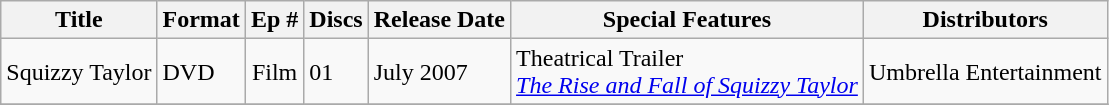<table class="wikitable">
<tr>
<th>Title</th>
<th>Format</th>
<th>Ep #</th>
<th>Discs</th>
<th>Release Date</th>
<th>Special Features</th>
<th>Distributors</th>
</tr>
<tr>
<td>Squizzy Taylor</td>
<td>DVD</td>
<td style="text-align:center;">Film</td>
<td>01</td>
<td>July 2007</td>
<td>Theatrical Trailer<br><em><a href='#'>The Rise and Fall of Squizzy Taylor</a></em></td>
<td>Umbrella Entertainment</td>
</tr>
<tr>
</tr>
</table>
